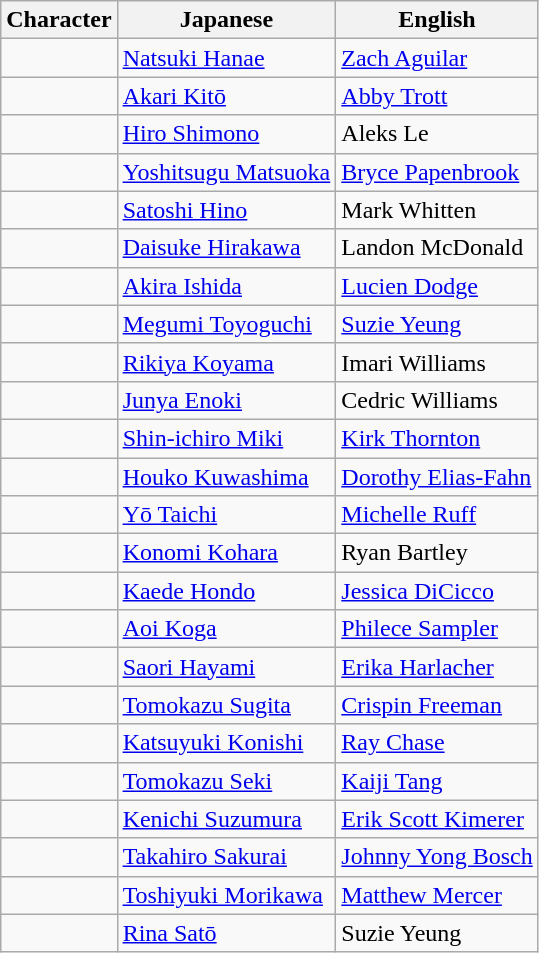<table class="wikitable sortable">
<tr>
<th scope="col">Character</th>
<th scope="col">Japanese</th>
<th scope="col">English</th>
</tr>
<tr>
<td scope="row"></td>
<td align="left"><a href='#'>Natsuki Hanae</a></td>
<td align="left"><a href='#'>Zach Aguilar</a></td>
</tr>
<tr>
<td scope="row"></td>
<td align="left"><a href='#'>Akari Kitō</a></td>
<td align="left"><a href='#'>Abby Trott</a></td>
</tr>
<tr>
<td scope="row"></td>
<td align="left"><a href='#'>Hiro Shimono</a></td>
<td align="left">Aleks Le</td>
</tr>
<tr>
<td scope="row"></td>
<td align="left"><a href='#'>Yoshitsugu Matsuoka</a></td>
<td align="left"><a href='#'>Bryce Papenbrook</a></td>
</tr>
<tr>
<td scope="row"></td>
<td align="left"><a href='#'>Satoshi Hino</a></td>
<td align="left">Mark Whitten</td>
</tr>
<tr>
<td scope="row"></td>
<td align="left"><a href='#'>Daisuke Hirakawa</a></td>
<td align="left">Landon McDonald</td>
</tr>
<tr>
<td scope="row"></td>
<td align="left"><a href='#'>Akira Ishida</a></td>
<td align="left"><a href='#'>Lucien Dodge</a></td>
</tr>
<tr>
<td scope="row"></td>
<td align="left"><a href='#'>Megumi Toyoguchi</a></td>
<td align="left"><a href='#'>Suzie Yeung</a></td>
</tr>
<tr>
<td scope="row"></td>
<td align="left"><a href='#'>Rikiya Koyama</a></td>
<td align="left">Imari Williams</td>
</tr>
<tr>
<td scope="row"></td>
<td align="left"><a href='#'>Junya Enoki</a></td>
<td align="left">Cedric Williams</td>
</tr>
<tr>
<td scope="row"></td>
<td align="left"><a href='#'>Shin-ichiro Miki</a></td>
<td align="left"><a href='#'>Kirk Thornton</a></td>
</tr>
<tr>
<td scope="row"></td>
<td align="left"><a href='#'>Houko Kuwashima</a></td>
<td align="left"><a href='#'>Dorothy Elias-Fahn</a></td>
</tr>
<tr>
<td scope="row"></td>
<td align="left"><a href='#'>Yō Taichi</a></td>
<td align="left"><a href='#'>Michelle Ruff</a></td>
</tr>
<tr>
<td scope="row"></td>
<td align="left"><a href='#'>Konomi Kohara</a></td>
<td align="left">Ryan Bartley</td>
</tr>
<tr>
<td scope="row"></td>
<td align="left"><a href='#'>Kaede Hondo</a></td>
<td align="left"><a href='#'>Jessica DiCicco</a></td>
</tr>
<tr>
<td scope="row"></td>
<td align="left"><a href='#'>Aoi Koga</a></td>
<td align="left"><a href='#'>Philece Sampler</a></td>
</tr>
<tr>
<td scope="row"></td>
<td align="left"><a href='#'>Saori Hayami</a></td>
<td align="left"><a href='#'>Erika Harlacher</a></td>
</tr>
<tr>
<td scope="row"></td>
<td align="left"><a href='#'>Tomokazu Sugita</a></td>
<td align="left"><a href='#'>Crispin Freeman</a></td>
</tr>
<tr>
<td scope="row"></td>
<td align="left"><a href='#'>Katsuyuki Konishi</a></td>
<td align="left"><a href='#'>Ray Chase</a></td>
</tr>
<tr>
<td scope="row"></td>
<td align="left"><a href='#'>Tomokazu Seki</a></td>
<td align="left"><a href='#'>Kaiji Tang</a></td>
</tr>
<tr>
<td scope="row"></td>
<td align="left"><a href='#'>Kenichi Suzumura</a></td>
<td align="left"><a href='#'>Erik Scott Kimerer</a></td>
</tr>
<tr>
<td scope="row"></td>
<td align="left"><a href='#'>Takahiro Sakurai</a></td>
<td align="left"><a href='#'>Johnny Yong Bosch</a></td>
</tr>
<tr>
<td scope="row"></td>
<td align="left"><a href='#'>Toshiyuki Morikawa</a></td>
<td align="left"><a href='#'>Matthew Mercer</a></td>
</tr>
<tr>
<td scope="row"></td>
<td align="left"><a href='#'>Rina Satō</a></td>
<td align="left">Suzie Yeung</td>
</tr>
</table>
